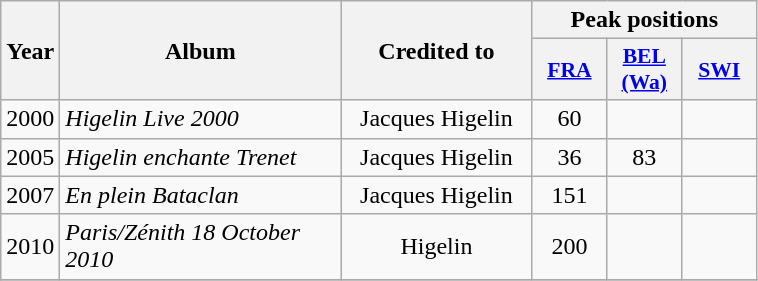<table class="wikitable">
<tr>
<th align="center" rowspan="2" width="10">Year</th>
<th align="center" rowspan="2" width="180">Album</th>
<th align="center" rowspan="2" width="120">Credited to</th>
<th align="center" colspan="3" width="30">Peak positions</th>
</tr>
<tr>
<th scope="col" style="width:3em;font-size:90%;"><a href='#'>FRA</a><br></th>
<th scope="col" style="width:3em;font-size:90%;"><a href='#'>BEL<br>(Wa)</a><br></th>
<th scope="col" style="width:3em;font-size:90%;"><a href='#'>SWI</a><br></th>
</tr>
<tr>
<td align="center" rowspan="1">2000</td>
<td><em>Higelin Live 2000</em></td>
<td align="center">Jacques Higelin</td>
<td align="center">60</td>
<td align="center"></td>
<td align="center"></td>
</tr>
<tr>
<td align="center" rowspan="1">2005</td>
<td><em>Higelin enchante Trenet</em></td>
<td align="center">Jacques Higelin</td>
<td align="center">36</td>
<td align="center">83</td>
<td align="center"></td>
</tr>
<tr>
<td align="center" rowspan="1">2007</td>
<td><em>En plein Bataclan</em></td>
<td align="center">Jacques Higelin</td>
<td align="center">151</td>
<td align="center"></td>
<td align="center"></td>
</tr>
<tr>
<td align="center" rowspan="1">2010</td>
<td><em>Paris/Zénith 18 October 2010</em></td>
<td align="center">Higelin</td>
<td align="center">200</td>
<td align="center"></td>
<td align="center"></td>
</tr>
<tr>
</tr>
</table>
